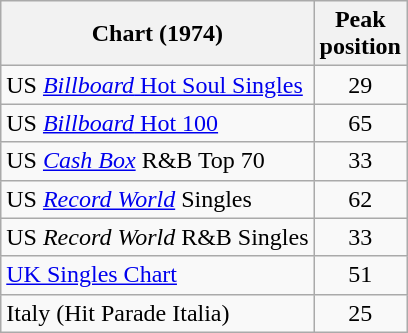<table class="wikitable">
<tr>
<th>Chart (1974)</th>
<th>Peak<br>position</th>
</tr>
<tr>
<td>US <a href='#'><em>Billboard</em> Hot Soul Singles</a></td>
<td align="center">29</td>
</tr>
<tr>
<td>US <a href='#'><em>Billboard</em> Hot 100</a></td>
<td align="center">65</td>
</tr>
<tr>
<td>US <em><a href='#'>Cash Box</a></em> R&B Top 70</td>
<td align="center">33</td>
</tr>
<tr>
<td>US <em><a href='#'>Record World</a></em> Singles</td>
<td align="center">62</td>
</tr>
<tr>
<td>US <em>Record World</em> R&B Singles</td>
<td align="center">33</td>
</tr>
<tr>
<td><a href='#'>UK Singles Chart</a></td>
<td align="center">51</td>
</tr>
<tr>
<td>Italy (Hit Parade Italia)</td>
<td align="center">25</td>
</tr>
</table>
